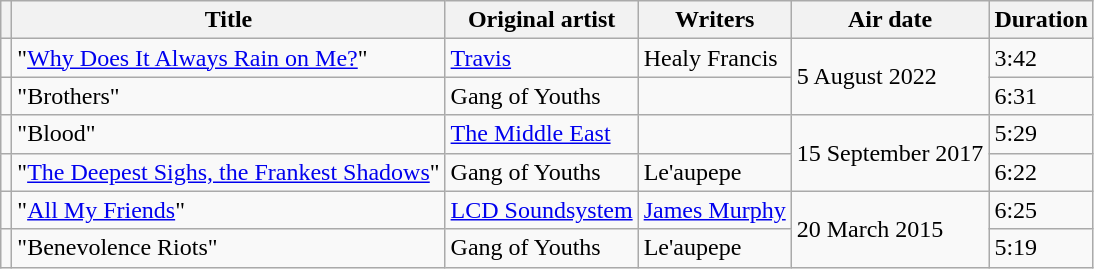<table class="wikitable">
<tr>
<th></th>
<th>Title</th>
<th>Original artist</th>
<th>Writers</th>
<th>Air date</th>
<th>Duration</th>
</tr>
<tr>
<td></td>
<td>"<a href='#'>Why Does It Always Rain on Me?</a>"</td>
<td><a href='#'>Travis</a></td>
<td>Healy Francis</td>
<td rowspan="2">5 August 2022</td>
<td>3:42</td>
</tr>
<tr>
<td></td>
<td>"Brothers"</td>
<td>Gang of Youths</td>
<td></td>
<td>6:31</td>
</tr>
<tr>
<td></td>
<td>"Blood"</td>
<td><a href='#'>The Middle East</a></td>
<td></td>
<td rowspan="2">15 September 2017</td>
<td>5:29</td>
</tr>
<tr>
<td></td>
<td>"<a href='#'>The Deepest Sighs, the Frankest Shadows</a>"</td>
<td>Gang of Youths</td>
<td>Le'aupepe</td>
<td>6:22</td>
</tr>
<tr>
<td></td>
<td>"<a href='#'>All My Friends</a>"</td>
<td><a href='#'>LCD Soundsystem</a></td>
<td><a href='#'>James Murphy</a></td>
<td rowspan="2">20 March 2015</td>
<td>6:25</td>
</tr>
<tr>
<td></td>
<td>"Benevolence Riots"</td>
<td>Gang of Youths</td>
<td>Le'aupepe</td>
<td>5:19</td>
</tr>
</table>
